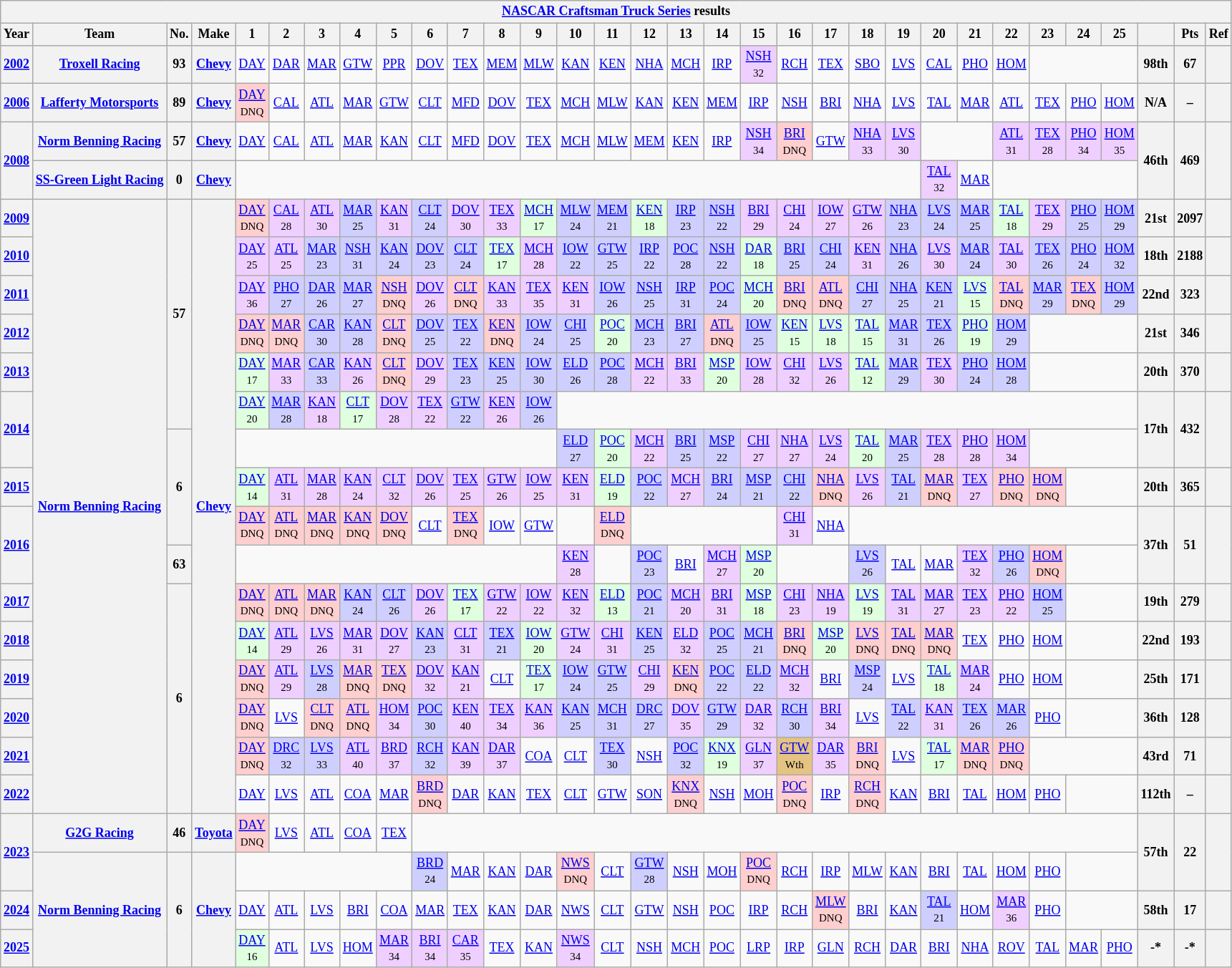<table class="wikitable" style="text-align:center; font-size:75%">
<tr>
<th colspan=32><a href='#'>NASCAR Craftsman Truck Series</a> results</th>
</tr>
<tr>
<th>Year</th>
<th>Team</th>
<th>No.</th>
<th>Make</th>
<th>1</th>
<th>2</th>
<th>3</th>
<th>4</th>
<th>5</th>
<th>6</th>
<th>7</th>
<th>8</th>
<th>9</th>
<th>10</th>
<th>11</th>
<th>12</th>
<th>13</th>
<th>14</th>
<th>15</th>
<th>16</th>
<th>17</th>
<th>18</th>
<th>19</th>
<th>20</th>
<th>21</th>
<th>22</th>
<th>23</th>
<th>24</th>
<th>25</th>
<th></th>
<th>Pts</th>
<th>Ref</th>
</tr>
<tr>
<th><a href='#'>2002</a></th>
<th><a href='#'>Troxell Racing</a></th>
<th>93</th>
<th><a href='#'>Chevy</a></th>
<td><a href='#'>DAY</a></td>
<td><a href='#'>DAR</a></td>
<td><a href='#'>MAR</a></td>
<td><a href='#'>GTW</a></td>
<td><a href='#'>PPR</a></td>
<td><a href='#'>DOV</a></td>
<td><a href='#'>TEX</a></td>
<td><a href='#'>MEM</a></td>
<td><a href='#'>MLW</a></td>
<td><a href='#'>KAN</a></td>
<td><a href='#'>KEN</a></td>
<td><a href='#'>NHA</a></td>
<td><a href='#'>MCH</a></td>
<td><a href='#'>IRP</a></td>
<td style="background:#EFCFFF;"><a href='#'>NSH</a><br><small>32</small></td>
<td><a href='#'>RCH</a></td>
<td><a href='#'>TEX</a></td>
<td><a href='#'>SBO</a></td>
<td><a href='#'>LVS</a></td>
<td><a href='#'>CAL</a></td>
<td><a href='#'>PHO</a></td>
<td><a href='#'>HOM</a></td>
<td colspan=3></td>
<th>98th</th>
<th>67</th>
<th></th>
</tr>
<tr>
<th><a href='#'>2006</a></th>
<th><a href='#'>Lafferty Motorsports</a></th>
<th>89</th>
<th><a href='#'>Chevy</a></th>
<td style="background:#FFCFCF;"><a href='#'>DAY</a><br><small>DNQ</small></td>
<td><a href='#'>CAL</a></td>
<td><a href='#'>ATL</a></td>
<td><a href='#'>MAR</a></td>
<td><a href='#'>GTW</a></td>
<td><a href='#'>CLT</a></td>
<td><a href='#'>MFD</a></td>
<td><a href='#'>DOV</a></td>
<td><a href='#'>TEX</a></td>
<td><a href='#'>MCH</a></td>
<td><a href='#'>MLW</a></td>
<td><a href='#'>KAN</a></td>
<td><a href='#'>KEN</a></td>
<td><a href='#'>MEM</a></td>
<td><a href='#'>IRP</a></td>
<td><a href='#'>NSH</a></td>
<td><a href='#'>BRI</a></td>
<td><a href='#'>NHA</a></td>
<td><a href='#'>LVS</a></td>
<td><a href='#'>TAL</a></td>
<td><a href='#'>MAR</a></td>
<td><a href='#'>ATL</a></td>
<td><a href='#'>TEX</a></td>
<td><a href='#'>PHO</a></td>
<td><a href='#'>HOM</a></td>
<th>N/A</th>
<th>–</th>
<th></th>
</tr>
<tr>
<th rowspan=2><a href='#'>2008</a></th>
<th><a href='#'>Norm Benning Racing</a></th>
<th>57</th>
<th><a href='#'>Chevy</a></th>
<td><a href='#'>DAY</a></td>
<td><a href='#'>CAL</a></td>
<td><a href='#'>ATL</a></td>
<td><a href='#'>MAR</a></td>
<td><a href='#'>KAN</a></td>
<td><a href='#'>CLT</a></td>
<td><a href='#'>MFD</a></td>
<td><a href='#'>DOV</a></td>
<td><a href='#'>TEX</a></td>
<td><a href='#'>MCH</a></td>
<td><a href='#'>MLW</a></td>
<td><a href='#'>MEM</a></td>
<td><a href='#'>KEN</a></td>
<td><a href='#'>IRP</a></td>
<td style="background:#EFCFFF;"><a href='#'>NSH</a><br><small>34</small></td>
<td style="background:#FFCFCF;"><a href='#'>BRI</a><br><small>DNQ</small></td>
<td><a href='#'>GTW</a></td>
<td style="background:#EFCFFF;"><a href='#'>NHA</a><br><small>33</small></td>
<td style="background:#EFCFFF;"><a href='#'>LVS</a><br><small>30</small></td>
<td colspan=2></td>
<td style="background:#EFCFFF;"><a href='#'>ATL</a><br><small>31</small></td>
<td style="background:#EFCFFF;"><a href='#'>TEX</a><br><small>28</small></td>
<td style="background:#EFCFFF;"><a href='#'>PHO</a><br><small>34</small></td>
<td style="background:#EFCFFF;"><a href='#'>HOM</a><br><small>35</small></td>
<th rowspan=2>46th</th>
<th rowspan=2>469</th>
<th rowspan=2></th>
</tr>
<tr>
<th><a href='#'>SS-Green Light Racing</a></th>
<th>0</th>
<th><a href='#'>Chevy</a></th>
<td colspan=19></td>
<td style="background:#EFCFFF;"><a href='#'>TAL</a><br><small>32</small></td>
<td><a href='#'>MAR</a></td>
<td colspan=4></td>
</tr>
<tr>
<th><a href='#'>2009</a></th>
<th rowspan=16><a href='#'>Norm Benning Racing</a></th>
<th rowspan=6>57</th>
<th rowspan=16><a href='#'>Chevy</a></th>
<td style="background:#FFCFCF;"><a href='#'>DAY</a><br><small>DNQ</small></td>
<td style="background:#EFCFFF;"><a href='#'>CAL</a><br><small>28</small></td>
<td style="background:#EFCFFF;"><a href='#'>ATL</a><br><small>30</small></td>
<td style="background:#CFCFFF;"><a href='#'>MAR</a><br><small>25</small></td>
<td style="background:#EFCFFF;"><a href='#'>KAN</a><br><small>31</small></td>
<td style="background:#CFCFFF;"><a href='#'>CLT</a><br><small>24</small></td>
<td style="background:#EFCFFF;"><a href='#'>DOV</a><br><small>30</small></td>
<td style="background:#EFCFFF;"><a href='#'>TEX</a><br><small>33</small></td>
<td style="background:#DFFFDF;"><a href='#'>MCH</a><br><small>17</small></td>
<td style="background:#CFCFFF;"><a href='#'>MLW</a><br><small>24</small></td>
<td style="background:#CFCFFF;"><a href='#'>MEM</a><br><small>21</small></td>
<td style="background:#DFFFDF;"><a href='#'>KEN</a><br><small>18</small></td>
<td style="background:#CFCFFF;"><a href='#'>IRP</a><br><small>23</small></td>
<td style="background:#CFCFFF;"><a href='#'>NSH</a><br><small>22</small></td>
<td style="background:#EFCFFF;"><a href='#'>BRI</a><br><small>29</small></td>
<td style="background:#EFCFFF;"><a href='#'>CHI</a><br><small>24</small></td>
<td style="background:#EFCFFF;"><a href='#'>IOW</a><br><small>27</small></td>
<td style="background:#EFCFFF;"><a href='#'>GTW</a><br><small>26</small></td>
<td style="background:#CFCFFF;"><a href='#'>NHA</a><br><small>23</small></td>
<td style="background:#CFCFFF;"><a href='#'>LVS</a><br><small>24</small></td>
<td style="background:#CFCFFF;"><a href='#'>MAR</a><br><small>25</small></td>
<td style="background:#DFFFDF;"><a href='#'>TAL</a><br><small>18</small></td>
<td style="background:#EFCFFF;"><a href='#'>TEX</a><br><small>29</small></td>
<td style="background:#CFCFFF;"><a href='#'>PHO</a><br><small>25</small></td>
<td style="background:#CFCFFF;"><a href='#'>HOM</a><br><small>29</small></td>
<th>21st</th>
<th>2097</th>
<th></th>
</tr>
<tr>
<th><a href='#'>2010</a></th>
<td style="background:#EFCFFF;"><a href='#'>DAY</a><br><small>25</small></td>
<td style="background:#EFCFFF;"><a href='#'>ATL</a><br><small>25</small></td>
<td style="background:#CFCFFF;"><a href='#'>MAR</a><br><small>23</small></td>
<td style="background:#CFCFFF;"><a href='#'>NSH</a><br><small>31</small></td>
<td style="background:#CFCFFF;"><a href='#'>KAN</a><br><small>24</small></td>
<td style="background:#CFCFFF;"><a href='#'>DOV</a><br><small>23</small></td>
<td style="background:#CFCFFF;"><a href='#'>CLT</a><br><small>24</small></td>
<td style="background:#DFFFDF;"><a href='#'>TEX</a><br><small>17</small></td>
<td style="background:#EFCFFF;"><a href='#'>MCH</a><br><small>28</small></td>
<td style="background:#CFCFFF;"><a href='#'>IOW</a><br><small>22</small></td>
<td style="background:#CFCFFF;"><a href='#'>GTW</a><br><small>25</small></td>
<td style="background:#CFCFFF;"><a href='#'>IRP</a><br><small>22</small></td>
<td style="background:#CFCFFF;"><a href='#'>POC</a><br><small>28</small></td>
<td style="background:#CFCFFF;"><a href='#'>NSH</a><br><small>22</small></td>
<td style="background:#DFFFDF;"><a href='#'>DAR</a><br><small>18</small></td>
<td style="background:#CFCFFF;"><a href='#'>BRI</a><br><small>25</small></td>
<td style="background:#CFCFFF;"><a href='#'>CHI</a><br><small>24</small></td>
<td style="background:#EFCFFF;"><a href='#'>KEN</a><br><small>31</small></td>
<td style="background:#CFCFFF;"><a href='#'>NHA</a><br><small>26</small></td>
<td style="background:#EFCFFF;"><a href='#'>LVS</a><br><small>30</small></td>
<td style="background:#CFCFFF;"><a href='#'>MAR</a><br><small>24</small></td>
<td style="background:#EFCFFF;"><a href='#'>TAL</a><br><small>30</small></td>
<td style="background:#CFCFFF;"><a href='#'>TEX</a><br><small>26</small></td>
<td style="background:#CFCFFF;"><a href='#'>PHO</a><br><small>24</small></td>
<td style="background:#CFCFFF;"><a href='#'>HOM</a><br><small>32</small></td>
<th>18th</th>
<th>2188</th>
<th></th>
</tr>
<tr>
<th><a href='#'>2011</a></th>
<td style="background:#EFCFFF;"><a href='#'>DAY</a><br><small>36</small></td>
<td style="background:#CFCFFF;"><a href='#'>PHO</a><br><small>27</small></td>
<td style="background:#CFCFFF;"><a href='#'>DAR</a><br><small>26</small></td>
<td style="background:#CFCFFF;"><a href='#'>MAR</a><br><small>27</small></td>
<td style="background:#FFCFCF;"><a href='#'>NSH</a><br><small>DNQ</small></td>
<td style="background:#EFCFFF;"><a href='#'>DOV</a><br><small>26</small></td>
<td style="background:#FFCFCF;"><a href='#'>CLT</a><br><small>DNQ</small></td>
<td style="background:#EFCFFF;"><a href='#'>KAN</a><br><small>33</small></td>
<td style="background:#EFCFFF;"><a href='#'>TEX</a><br><small>35</small></td>
<td style="background:#EFCFFF;"><a href='#'>KEN</a><br><small>31</small></td>
<td style="background:#CFCFFF;"><a href='#'>IOW</a><br><small>26</small></td>
<td style="background:#CFCFFF;"><a href='#'>NSH</a><br><small>25</small></td>
<td style="background:#CFCFFF;"><a href='#'>IRP</a><br><small>31</small></td>
<td style="background:#CFCFFF;"><a href='#'>POC</a><br><small>24</small></td>
<td style="background:#DFFFDF;"><a href='#'>MCH</a><br><small>20</small></td>
<td style="background:#FFCFCF;"><a href='#'>BRI</a><br><small>DNQ</small></td>
<td style="background:#FFCFCF;"><a href='#'>ATL</a><br><small>DNQ</small></td>
<td style="background:#CFCFFF;"><a href='#'>CHI</a><br><small>27</small></td>
<td style="background:#CFCFFF;"><a href='#'>NHA</a><br><small>25</small></td>
<td style="background:#CFCFFF;"><a href='#'>KEN</a><br><small>21</small></td>
<td style="background:#DFFFDF;"><a href='#'>LVS</a><br><small>15</small></td>
<td style="background:#FFCFCF;"><a href='#'>TAL</a><br><small>DNQ</small></td>
<td style="background:#CFCFFF;"><a href='#'>MAR</a><br><small>29</small></td>
<td style="background:#FFCFCF;"><a href='#'>TEX</a><br><small>DNQ</small></td>
<td style="background:#CFCFFF;"><a href='#'>HOM</a><br><small>29</small></td>
<th>22nd</th>
<th>323</th>
<th></th>
</tr>
<tr>
<th><a href='#'>2012</a></th>
<td style="background:#FFCFCF;"><a href='#'>DAY</a><br><small>DNQ</small></td>
<td style="background:#FFCFCF;"><a href='#'>MAR</a><br><small>DNQ</small></td>
<td style="background:#CFCFFF;"><a href='#'>CAR</a><br><small>30</small></td>
<td style="background:#CFCFFF;"><a href='#'>KAN</a><br><small>28</small></td>
<td style="background:#FFCFCF;"><a href='#'>CLT</a><br><small>DNQ</small></td>
<td style="background:#CFCFFF;"><a href='#'>DOV</a><br><small>25</small></td>
<td style="background:#CFCFFF;"><a href='#'>TEX</a><br><small>22</small></td>
<td style="background:#FFCFCF;"><a href='#'>KEN</a><br><small>DNQ</small></td>
<td style="background:#CFCFFF;"><a href='#'>IOW</a><br><small>24</small></td>
<td style="background:#CFCFFF;"><a href='#'>CHI</a><br><small>25</small></td>
<td style="background:#DFFFDF;"><a href='#'>POC</a><br><small>20</small></td>
<td style="background:#CFCFFF;"><a href='#'>MCH</a><br><small>23</small></td>
<td style="background:#CFCFFF;"><a href='#'>BRI</a><br><small>27</small></td>
<td style="background:#FFCFCF;"><a href='#'>ATL</a><br><small>DNQ</small></td>
<td style="background:#CFCFFF;"><a href='#'>IOW</a><br><small>25</small></td>
<td style="background:#DFFFDF;"><a href='#'>KEN</a><br><small>15</small></td>
<td style="background:#DFFFDF;"><a href='#'>LVS</a><br><small>18</small></td>
<td style="background:#DFFFDF;"><a href='#'>TAL</a><br><small>15</small></td>
<td style="background:#CFCFFF;"><a href='#'>MAR</a><br><small>31</small></td>
<td style="background:#CFCFFF;"><a href='#'>TEX</a><br><small>26</small></td>
<td style="background:#DFFFDF;"><a href='#'>PHO</a><br><small>19</small></td>
<td style="background:#CFCFFF;"><a href='#'>HOM</a><br><small>29</small></td>
<td colspan=3></td>
<th>21st</th>
<th>346</th>
<th></th>
</tr>
<tr>
<th><a href='#'>2013</a></th>
<td style="background:#DFFFDF;"><a href='#'>DAY</a><br><small>17</small></td>
<td style="background:#EFCFFF;"><a href='#'>MAR</a><br><small>33</small></td>
<td style="background:#CFCFFF;"><a href='#'>CAR</a><br><small>33</small></td>
<td style="background:#EFCFFF;"><a href='#'>KAN</a><br><small>26</small></td>
<td style="background:#FFCFCF;"><a href='#'>CLT</a><br><small>DNQ</small></td>
<td style="background:#EFCFFF;"><a href='#'>DOV</a><br><small>29</small></td>
<td style="background:#CFCFFF;"><a href='#'>TEX</a><br><small>23</small></td>
<td style="background:#CFCFFF;"><a href='#'>KEN</a><br><small>25</small></td>
<td style="background:#CFCFFF;"><a href='#'>IOW</a><br><small>30</small></td>
<td style="background:#CFCFFF;"><a href='#'>ELD</a><br><small>26</small></td>
<td style="background:#CFCFFF;"><a href='#'>POC</a><br><small>28</small></td>
<td style="background:#EFCFFF;"><a href='#'>MCH</a><br><small>22</small></td>
<td style="background:#EFCFFF;"><a href='#'>BRI</a><br><small>33</small></td>
<td style="background:#DFFFDF;"><a href='#'>MSP</a><br><small>20</small></td>
<td style="background:#EFCFFF;"><a href='#'>IOW</a><br><small>28</small></td>
<td style="background:#EFCFFF;"><a href='#'>CHI</a><br><small>32</small></td>
<td style="background:#EFCFFF;"><a href='#'>LVS</a><br><small>26</small></td>
<td style="background:#DFFFDF;"><a href='#'>TAL</a><br><small>12</small></td>
<td style="background:#CFCFFF;"><a href='#'>MAR</a><br><small>29</small></td>
<td style="background:#EFCFFF;"><a href='#'>TEX</a><br><small>30</small></td>
<td style="background:#CFCFFF;"><a href='#'>PHO</a><br><small>24</small></td>
<td style="background:#CFCFFF;"><a href='#'>HOM</a><br><small>28</small></td>
<td colspan=3></td>
<th>20th</th>
<th>370</th>
<th></th>
</tr>
<tr>
<th rowspan=2><a href='#'>2014</a></th>
<td style="background:#DFFFDF;"><a href='#'>DAY</a><br><small>20</small></td>
<td style="background:#CFCFFF;"><a href='#'>MAR</a><br><small>28</small></td>
<td style="background:#EFCFFF;"><a href='#'>KAN</a><br><small>18</small></td>
<td style="background:#DFFFDF;"><a href='#'>CLT</a><br><small>17</small></td>
<td style="background:#EFCFFF;"><a href='#'>DOV</a><br><small>28</small></td>
<td style="background:#EFCFFF;"><a href='#'>TEX</a><br><small>22</small></td>
<td style="background:#CFCFFF;"><a href='#'>GTW</a><br><small>22</small></td>
<td style="background:#EFCFFF;"><a href='#'>KEN</a><br><small>26</small></td>
<td style="background:#CFCFFF;"><a href='#'>IOW</a><br><small>26</small></td>
<td colspan=16></td>
<th rowspan=2>17th</th>
<th rowspan=2>432</th>
<th rowspan=2></th>
</tr>
<tr>
<th rowspan=3>6</th>
<td colspan=9></td>
<td style="background:#CFCFFF;"><a href='#'>ELD</a><br><small>27</small></td>
<td style="background:#DFFFDF;"><a href='#'>POC</a><br><small>20</small></td>
<td style="background:#EFCFFF;"><a href='#'>MCH</a><br><small>22</small></td>
<td style="background:#CFCFFF;"><a href='#'>BRI</a><br><small>25</small></td>
<td style="background:#CFCFFF;"><a href='#'>MSP</a><br><small>22</small></td>
<td style="background:#EFCFFF;"><a href='#'>CHI</a><br><small>27</small></td>
<td style="background:#EFCFFF;"><a href='#'>NHA</a><br><small>27</small></td>
<td style="background:#EFCFFF;"><a href='#'>LVS</a><br><small>24</small></td>
<td style="background:#DFFFDF;"><a href='#'>TAL</a><br><small>20</small></td>
<td style="background:#CFCFFF;"><a href='#'>MAR</a><br><small>25</small></td>
<td style="background:#EFCFFF;"><a href='#'>TEX</a><br><small>28</small></td>
<td style="background:#EFCFFF;"><a href='#'>PHO</a><br><small>28</small></td>
<td style="background:#EFCFFF;"><a href='#'>HOM</a><br><small>34</small></td>
<td colspan=3></td>
</tr>
<tr>
<th><a href='#'>2015</a></th>
<td style="background:#DFFFDF;"><a href='#'>DAY</a><br><small>14</small></td>
<td style="background:#EFCFFF;"><a href='#'>ATL</a><br><small>31</small></td>
<td style="background:#EFCFFF;"><a href='#'>MAR</a><br><small>28</small></td>
<td style="background:#EFCFFF;"><a href='#'>KAN</a><br><small>24</small></td>
<td style="background:#EFCFFF;"><a href='#'>CLT</a><br><small>32</small></td>
<td style="background:#EFCFFF;"><a href='#'>DOV</a><br><small>26</small></td>
<td style="background:#EFCFFF;"><a href='#'>TEX</a><br><small>25</small></td>
<td style="background:#EFCFFF;"><a href='#'>GTW</a><br><small>26</small></td>
<td style="background:#EFCFFF;"><a href='#'>IOW</a><br><small>25</small></td>
<td style="background:#EFCFFF;"><a href='#'>KEN</a><br><small>31</small></td>
<td style="background:#DFFFDF;"><a href='#'>ELD</a><br><small>19</small></td>
<td style="background:#CFCFFF;"><a href='#'>POC</a><br><small>22</small></td>
<td style="background:#EFCFFF;"><a href='#'>MCH</a><br><small>27</small></td>
<td style="background:#CFCFFF;"><a href='#'>BRI</a><br><small>24</small></td>
<td style="background:#CFCFFF;"><a href='#'>MSP</a><br><small>21</small></td>
<td style="background:#CFCFFF;"><a href='#'>CHI</a><br><small>22</small></td>
<td style="background:#FFCFCF;"><a href='#'>NHA</a><br><small>DNQ</small></td>
<td style="background:#EFCFFF;"><a href='#'>LVS</a><br><small>26</small></td>
<td style="background:#CFCFFF;"><a href='#'>TAL</a><br><small>21</small></td>
<td style="background:#FFCFCF;"><a href='#'>MAR</a><br><small>DNQ</small></td>
<td style="background:#EFCFFF;"><a href='#'>TEX</a><br><small>27</small></td>
<td style="background:#FFCFCF;"><a href='#'>PHO</a><br><small>DNQ</small></td>
<td style="background:#FFCFCF;"><a href='#'>HOM</a><br><small>DNQ</small></td>
<td colspan=2></td>
<th>20th</th>
<th>365</th>
<th></th>
</tr>
<tr>
<th rowspan=2><a href='#'>2016</a></th>
<td style="background:#FFCFCF;"><a href='#'>DAY</a><br><small>DNQ</small></td>
<td style="background:#FFCFCF;"><a href='#'>ATL</a><br><small>DNQ</small></td>
<td style="background:#FFCFCF;"><a href='#'>MAR</a><br><small>DNQ</small></td>
<td style="background:#FFCFCF;"><a href='#'>KAN</a><br><small>DNQ</small></td>
<td style="background:#FFCFCF;"><a href='#'>DOV</a><br><small>DNQ</small></td>
<td><a href='#'>CLT</a></td>
<td style="background:#FFCFCF;"><a href='#'>TEX</a><br><small>DNQ</small></td>
<td><a href='#'>IOW</a></td>
<td><a href='#'>GTW</a></td>
<td></td>
<td style="background:#FFCFCF;"><a href='#'>ELD</a><br><small>DNQ</small></td>
<td colspan=4></td>
<td style="background:#EFCFFF;"><a href='#'>CHI</a><br><small>31</small></td>
<td><a href='#'>NHA</a></td>
<td colspan=8></td>
<th rowspan=2>37th</th>
<th rowspan=2>51</th>
<th rowspan=2></th>
</tr>
<tr>
<th>63</th>
<td colspan=9></td>
<td style="background:#EFCFFF;"><a href='#'>KEN</a><br><small>28</small></td>
<td></td>
<td style="background:#CFCFFF;"><a href='#'>POC</a><br><small>23</small></td>
<td><a href='#'>BRI</a></td>
<td style="background:#EFCFFF;"><a href='#'>MCH</a><br><small>27</small></td>
<td style="background:#DFFFDF;"><a href='#'>MSP</a><br><small>20</small></td>
<td colspan=2></td>
<td style="background:#CFCFFF;"><a href='#'>LVS</a><br><small>26</small></td>
<td><a href='#'>TAL</a></td>
<td><a href='#'>MAR</a></td>
<td style="background:#EFCFFF;"><a href='#'>TEX</a><br><small>32</small></td>
<td style="background:#CFCFFF;"><a href='#'>PHO</a><br><small>26</small></td>
<td style="background:#FFCFCF;"><a href='#'>HOM</a><br><small>DNQ</small></td>
<td colspan=2></td>
</tr>
<tr>
<th><a href='#'>2017</a></th>
<th rowspan=6>6</th>
<td style="background:#FFCFCF;"><a href='#'>DAY</a><br><small>DNQ</small></td>
<td style="background:#FFCFCF;"><a href='#'>ATL</a><br><small>DNQ</small></td>
<td style="background:#FFCFCF;"><a href='#'>MAR</a><br><small>DNQ</small></td>
<td style="background:#CFCFFF;"><a href='#'>KAN</a><br><small>24</small></td>
<td style="background:#CFCFFF;"><a href='#'>CLT</a><br><small>26</small></td>
<td style="background:#EFCFFF;"><a href='#'>DOV</a><br><small>26</small></td>
<td style="background:#DFFFDF;"><a href='#'>TEX</a><br><small>17</small></td>
<td style="background:#EFCFFF;"><a href='#'>GTW</a><br><small>22</small></td>
<td style="background:#EFCFFF;"><a href='#'>IOW</a><br><small>22</small></td>
<td style="background:#EFCFFF;"><a href='#'>KEN</a><br><small>32</small></td>
<td style="background:#DFFFDF;"><a href='#'>ELD</a><br><small>13</small></td>
<td style="background:#CFCFFF;"><a href='#'>POC</a><br><small>21</small></td>
<td style="background:#EFCFFF;"><a href='#'>MCH</a><br><small>20</small></td>
<td style="background:#EFCFFF;"><a href='#'>BRI</a><br><small>31</small></td>
<td style="background:#DFFFDF;"><a href='#'>MSP</a><br><small>18</small></td>
<td style="background:#EFCFFF;"><a href='#'>CHI</a><br><small>23</small></td>
<td style="background:#EFCFFF;"><a href='#'>NHA</a><br><small>19</small></td>
<td style="background:#DFFFDF;"><a href='#'>LVS</a><br><small>19</small></td>
<td style="background:#EFCFFF;"><a href='#'>TAL</a><br><small>31</small></td>
<td style="background:#EFCFFF;"><a href='#'>MAR</a><br><small>27</small></td>
<td style="background:#EFCFFF;"><a href='#'>TEX</a><br><small>23</small></td>
<td style="background:#EFCFFF;"><a href='#'>PHO</a><br><small>22</small></td>
<td style="background:#CFCFFF;"><a href='#'>HOM</a><br><small>25</small></td>
<td colspan=2></td>
<th>19th</th>
<th>279</th>
<th></th>
</tr>
<tr>
<th><a href='#'>2018</a></th>
<td style="background:#DFFFDF;"><a href='#'>DAY</a><br><small>14</small></td>
<td style="background:#EFCFFF;"><a href='#'>ATL</a><br><small>29</small></td>
<td style="background:#EFCFFF;"><a href='#'>LVS</a><br><small>26</small></td>
<td style="background:#EFCFFF;"><a href='#'>MAR</a><br><small>31</small></td>
<td style="background:#EFCFFF;"><a href='#'>DOV</a><br><small>27</small></td>
<td style="background:#CFCFFF;"><a href='#'>KAN</a><br><small>23</small></td>
<td style="background:#EFCFFF;"><a href='#'>CLT</a><br><small>31</small></td>
<td style="background:#CFCFFF;"><a href='#'>TEX</a><br><small>21</small></td>
<td style="background:#DFFFDF;"><a href='#'>IOW</a><br><small>20</small></td>
<td style="background:#EFCFFF;"><a href='#'>GTW</a><br><small>24</small></td>
<td style="background:#EFCFFF;"><a href='#'>CHI</a><br><small>31</small></td>
<td style="background:#CFCFFF;"><a href='#'>KEN</a><br><small>25</small></td>
<td style="background:#EFCFFF;"><a href='#'>ELD</a><br><small>32</small></td>
<td style="background:#CFCFFF;"><a href='#'>POC</a><br><small>25</small></td>
<td style="background:#CFCFFF;"><a href='#'>MCH</a><br><small>21</small></td>
<td style="background:#FFCFCF;"><a href='#'>BRI</a><br><small>DNQ</small></td>
<td style="background:#DFFFDF;"><a href='#'>MSP</a><br><small>20</small></td>
<td style="background:#FFCFCF;"><a href='#'>LVS</a><br><small>DNQ</small></td>
<td style="background:#FFCFCF;"><a href='#'>TAL</a><br><small>DNQ</small></td>
<td style="background:#FFCFCF;"><a href='#'>MAR</a><br><small>DNQ</small></td>
<td><a href='#'>TEX</a></td>
<td><a href='#'>PHO</a></td>
<td><a href='#'>HOM</a></td>
<td colspan=2></td>
<th>22nd</th>
<th>193</th>
<th></th>
</tr>
<tr>
<th><a href='#'>2019</a></th>
<td style="background:#FFCFCF;"><a href='#'>DAY</a><br><small>DNQ</small></td>
<td style="background:#EFCFFF;"><a href='#'>ATL</a><br><small>29</small></td>
<td style="background:#CFCFFF;"><a href='#'>LVS</a><br><small>28</small></td>
<td style="background:#FFCFCF;"><a href='#'>MAR</a><br><small>DNQ</small></td>
<td style="background:#FFCFCF;"><a href='#'>TEX</a><br><small>DNQ</small></td>
<td style="background:#EFCFFF;"><a href='#'>DOV</a><br><small>32</small></td>
<td style="background:#EFCFFF;"><a href='#'>KAN</a><br><small>21</small></td>
<td><a href='#'>CLT</a></td>
<td style="background:#DFFFDF;"><a href='#'>TEX</a><br><small>17</small></td>
<td style="background:#CFCFFF;"><a href='#'>IOW</a><br><small>24</small></td>
<td style="background:#CFCFFF;"><a href='#'>GTW</a><br><small>25</small></td>
<td style="background:#EFCFFF;"><a href='#'>CHI</a><br><small>29</small></td>
<td style="background:#FFCFCF;"><a href='#'>KEN</a><br><small>DNQ</small></td>
<td style="background:#CFCFFF;"><a href='#'>POC</a><br><small>22</small></td>
<td style="background:#CFCFFF;"><a href='#'>ELD</a><br><small>22</small></td>
<td style="background:#EFCFFF;"><a href='#'>MCH</a><br><small>32</small></td>
<td><a href='#'>BRI</a></td>
<td style="background:#CFCFFF;"><a href='#'>MSP</a><br><small>24</small></td>
<td><a href='#'>LVS</a></td>
<td style="background:#DFFFDF;"><a href='#'>TAL</a><br><small>18</small></td>
<td style="background:#EFCFFF;"><a href='#'>MAR</a><br><small>24</small></td>
<td><a href='#'>PHO</a></td>
<td><a href='#'>HOM</a></td>
<td colspan=2></td>
<th>25th</th>
<th>171</th>
<th></th>
</tr>
<tr>
<th><a href='#'>2020</a></th>
<td style="background:#FFCFCF;"><a href='#'>DAY</a><br><small>DNQ</small></td>
<td><a href='#'>LVS</a></td>
<td style="background:#FFCFCF;"><a href='#'>CLT</a><br><small>DNQ</small></td>
<td style="background:#FFCFCF;"><a href='#'>ATL</a><br><small>DNQ</small></td>
<td style="background:#EFCFFF;"><a href='#'>HOM</a><br><small>34</small></td>
<td style="background:#CFCFFF;"><a href='#'>POC</a><br><small>30</small></td>
<td style="background:#EFCFFF;"><a href='#'>KEN</a><br><small>40</small></td>
<td style="background:#EFCFFF;"><a href='#'>TEX</a><br><small>34</small></td>
<td style="background:#EFCFFF;"><a href='#'>KAN</a><br><small>36</small></td>
<td style="background:#CFCFFF;"><a href='#'>KAN</a><br><small>25</small></td>
<td style="background:#CFCFFF;"><a href='#'>MCH</a><br><small>31</small></td>
<td style="background:#CFCFFF;"><a href='#'>DRC</a><br><small>27</small></td>
<td style="background:#EFCFFF;"><a href='#'>DOV</a><br><small>35</small></td>
<td style="background:#CFCFFF;"><a href='#'>GTW</a><br><small>29</small></td>
<td style="background:#EFCFFF;"><a href='#'>DAR</a><br><small>32</small></td>
<td style="background:#CFCFFF;"><a href='#'>RCH</a><br><small>30</small></td>
<td style="background:#EFCFFF;"><a href='#'>BRI</a><br><small>34</small></td>
<td><a href='#'>LVS</a></td>
<td style="background:#CFCFFF;"><a href='#'>TAL</a><br><small>22</small></td>
<td style="background:#EFCFFF;"><a href='#'>KAN</a><br><small>31</small></td>
<td style="background:#CFCFFF;"><a href='#'>TEX</a><br><small>26</small></td>
<td style="background:#CFCFFF;"><a href='#'>MAR</a><br><small>26</small></td>
<td><a href='#'>PHO</a></td>
<td colspan=2></td>
<th>36th</th>
<th>128</th>
<th></th>
</tr>
<tr>
<th><a href='#'>2021</a></th>
<td style="background:#FFCFCF;"><a href='#'>DAY</a><br><small>DNQ</small></td>
<td style="background:#CFCFFF;"><a href='#'>DRC</a><br><small>32</small></td>
<td style="background:#CFCFFF;"><a href='#'>LVS</a><br><small>33</small></td>
<td style="background:#EFCFFF;"><a href='#'>ATL</a><br><small>40</small></td>
<td style="background:#EFCFFF;"><a href='#'>BRD</a><br><small>37</small></td>
<td style="background:#CFCFFF;"><a href='#'>RCH</a><br><small>32</small></td>
<td style="background:#EFCFFF;"><a href='#'>KAN</a><br><small>39</small></td>
<td style="background:#EFCFFF;"><a href='#'>DAR</a><br><small>37</small></td>
<td><a href='#'>COA</a></td>
<td><a href='#'>CLT</a></td>
<td style="background:#CFCFFF;"><a href='#'>TEX</a><br><small>30</small></td>
<td><a href='#'>NSH</a></td>
<td style="background:#CFCFFF;"><a href='#'>POC</a><br><small>32</small></td>
<td style="background:#DFFFDF;"><a href='#'>KNX</a><br><small>19</small></td>
<td style="background:#EFCFFF;"><a href='#'>GLN</a><br><small>37</small></td>
<td style="background:#E4C383;"><a href='#'>GTW</a><br><small>Wth</small></td>
<td style="background:#EFCFFF;"><a href='#'>DAR</a><br><small>35</small></td>
<td style="background:#FFCFCF;"><a href='#'>BRI</a><br><small>DNQ</small></td>
<td><a href='#'>LVS</a></td>
<td style="background:#DFFFDF;"><a href='#'>TAL</a><br><small>17</small></td>
<td style="background:#FFCFCF;"><a href='#'>MAR</a><br><small>DNQ</small></td>
<td style="background:#FFCFCF;"><a href='#'>PHO</a><br><small>DNQ</small></td>
<td colspan=3></td>
<th>43rd</th>
<th>71</th>
<th></th>
</tr>
<tr>
<th><a href='#'>2022</a></th>
<td><a href='#'>DAY</a></td>
<td><a href='#'>LVS</a></td>
<td><a href='#'>ATL</a></td>
<td><a href='#'>COA</a></td>
<td><a href='#'>MAR</a></td>
<td style="background:#FFCFCF;"><a href='#'>BRD</a><br><small>DNQ</small></td>
<td><a href='#'>DAR</a></td>
<td><a href='#'>KAN</a></td>
<td><a href='#'>TEX</a></td>
<td><a href='#'>CLT</a></td>
<td><a href='#'>GTW</a></td>
<td><a href='#'>SON</a></td>
<td style="background:#FFCFCF;"><a href='#'>KNX</a><br><small>DNQ</small></td>
<td><a href='#'>NSH</a></td>
<td><a href='#'>MOH</a></td>
<td style="background:#FFCFCF;"><a href='#'>POC</a><br><small>DNQ</small></td>
<td><a href='#'>IRP</a></td>
<td style="background:#FFCFCF;"><a href='#'>RCH</a><br><small>DNQ</small></td>
<td><a href='#'>KAN</a></td>
<td><a href='#'>BRI</a></td>
<td><a href='#'>TAL</a></td>
<td><a href='#'>HOM</a></td>
<td><a href='#'>PHO</a></td>
<td colspan=2></td>
<th>112th</th>
<th>–</th>
<th></th>
</tr>
<tr>
<th rowspan=2><a href='#'>2023</a></th>
<th><a href='#'>G2G Racing</a></th>
<th>46</th>
<th><a href='#'>Toyota</a></th>
<td style="background:#FFCFCF;"><a href='#'>DAY</a><br><small>DNQ</small></td>
<td><a href='#'>LVS</a></td>
<td><a href='#'>ATL</a></td>
<td><a href='#'>COA</a></td>
<td><a href='#'>TEX</a></td>
<td colspan=20></td>
<th rowspan=2>57th</th>
<th rowspan=2>22</th>
<th rowspan=2></th>
</tr>
<tr>
<th rowspan=3><a href='#'>Norm Benning Racing</a></th>
<th rowspan=3>6</th>
<th rowspan=3><a href='#'>Chevy</a></th>
<td colspan=5></td>
<td style="background:#CFCFFF;"><a href='#'>BRD</a><br><small>24</small></td>
<td><a href='#'>MAR</a></td>
<td><a href='#'>KAN</a></td>
<td><a href='#'>DAR</a></td>
<td style="background:#FFCFCF;"><a href='#'>NWS</a><br><small>DNQ</small></td>
<td><a href='#'>CLT</a></td>
<td style="background:#CFCFFF;"><a href='#'>GTW</a><br><small>28</small></td>
<td><a href='#'>NSH</a></td>
<td><a href='#'>MOH</a></td>
<td style="background:#FFCFCF;"><a href='#'>POC</a><br><small>DNQ</small></td>
<td><a href='#'>RCH</a></td>
<td><a href='#'>IRP</a></td>
<td><a href='#'>MLW</a></td>
<td><a href='#'>KAN</a></td>
<td><a href='#'>BRI</a></td>
<td><a href='#'>TAL</a></td>
<td><a href='#'>HOM</a></td>
<td><a href='#'>PHO</a></td>
<td colspan=2></td>
</tr>
<tr>
<th><a href='#'>2024</a></th>
<td><a href='#'>DAY</a></td>
<td><a href='#'>ATL</a></td>
<td><a href='#'>LVS</a></td>
<td><a href='#'>BRI</a></td>
<td><a href='#'>COA</a></td>
<td><a href='#'>MAR</a></td>
<td><a href='#'>TEX</a></td>
<td><a href='#'>KAN</a></td>
<td><a href='#'>DAR</a></td>
<td><a href='#'>NWS</a></td>
<td><a href='#'>CLT</a></td>
<td><a href='#'>GTW</a></td>
<td><a href='#'>NSH</a></td>
<td><a href='#'>POC</a></td>
<td><a href='#'>IRP</a></td>
<td><a href='#'>RCH</a></td>
<td style="background:#FFCFCF;"><a href='#'>MLW</a><br><small>DNQ</small></td>
<td><a href='#'>BRI</a></td>
<td><a href='#'>KAN</a></td>
<td style="background:#CFCFFF;"><a href='#'>TAL</a><br><small>21</small></td>
<td><a href='#'>HOM</a></td>
<td style="background:#EFCFFF;"><a href='#'>MAR</a><br><small>36</small></td>
<td><a href='#'>PHO</a></td>
<td colspan=2></td>
<th>58th</th>
<th>17</th>
<th></th>
</tr>
<tr>
<th><a href='#'>2025</a></th>
<td style="background:#DFFFDF;"><a href='#'>DAY</a><br><small>16</small></td>
<td><a href='#'>ATL</a></td>
<td><a href='#'>LVS</a></td>
<td><a href='#'>HOM</a></td>
<td style="background:#EFCFFF;"><a href='#'>MAR</a><br><small>34</small></td>
<td style="background:#EFCFFF;"><a href='#'>BRI</a><br><small>34</small></td>
<td style="background:#EFCFFF;"><a href='#'>CAR</a><br><small>35</small></td>
<td><a href='#'>TEX</a></td>
<td><a href='#'>KAN</a></td>
<td style="background:#EFCFFF;"><a href='#'>NWS</a><br><small>34</small></td>
<td><a href='#'>CLT</a></td>
<td><a href='#'>NSH</a></td>
<td><a href='#'>MCH</a></td>
<td><a href='#'>POC</a></td>
<td><a href='#'>LRP</a></td>
<td><a href='#'>IRP</a></td>
<td><a href='#'>GLN</a></td>
<td><a href='#'>RCH</a></td>
<td><a href='#'>DAR</a></td>
<td><a href='#'>BRI</a></td>
<td><a href='#'>NHA</a></td>
<td><a href='#'>ROV</a></td>
<td><a href='#'>TAL</a></td>
<td><a href='#'>MAR</a></td>
<td><a href='#'>PHO</a></td>
<th>-*</th>
<th>-*</th>
<th></th>
</tr>
</table>
